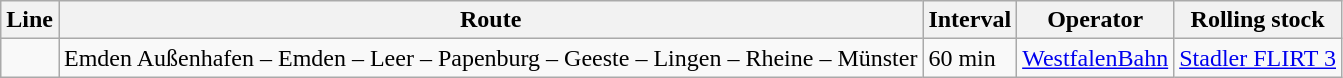<table class="wikitable">
<tr>
<th>Line</th>
<th colspan="3">Route</th>
<th>Interval</th>
<th>Operator</th>
<th>Rolling stock</th>
</tr>
<tr>
<td></td>
<td colspan="3">Emden Außenhafen – Emden – Leer – Papenburg – Geeste – Lingen – Rheine – Münster</td>
<td>60 min</td>
<td><a href='#'>WestfalenBahn</a></td>
<td><a href='#'>Stadler FLIRT 3</a></td>
</tr>
</table>
